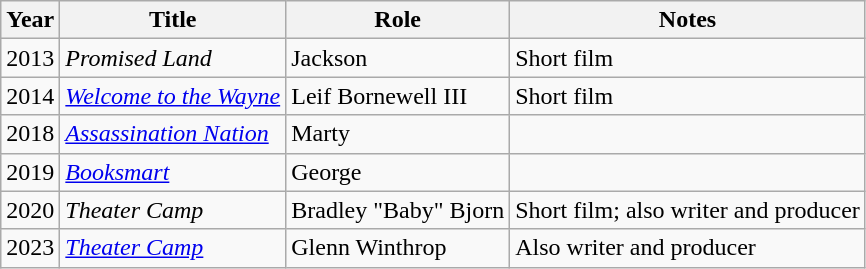<table class="wikitable sortable">
<tr>
<th>Year</th>
<th>Title</th>
<th>Role</th>
<th>Notes</th>
</tr>
<tr>
<td>2013</td>
<td><em>Promised Land</em></td>
<td>Jackson</td>
<td>Short film</td>
</tr>
<tr>
<td>2014</td>
<td><em><a href='#'>Welcome to the Wayne</a></em></td>
<td>Leif Bornewell III</td>
<td>Short film</td>
</tr>
<tr>
<td>2018</td>
<td><em><a href='#'>Assassination Nation</a></em></td>
<td>Marty</td>
<td></td>
</tr>
<tr>
<td>2019</td>
<td><em><a href='#'>Booksmart</a></em></td>
<td>George</td>
<td></td>
</tr>
<tr>
<td>2020</td>
<td><em>Theater Camp</em></td>
<td>Bradley "Baby" Bjorn</td>
<td>Short film; also writer and producer</td>
</tr>
<tr>
<td>2023</td>
<td><em><a href='#'>Theater Camp</a></em></td>
<td>Glenn Winthrop</td>
<td>Also writer and producer</td>
</tr>
</table>
